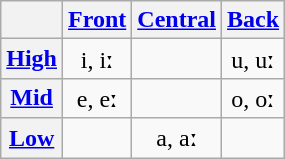<table class="wikitable" style="text-align: center;">
<tr>
<th></th>
<th><a href='#'>Front</a></th>
<th><a href='#'>Central</a></th>
<th><a href='#'>Back</a></th>
</tr>
<tr>
<th><a href='#'>High</a></th>
<td>i, iː</td>
<td></td>
<td>u, uː</td>
</tr>
<tr>
<th><a href='#'>Mid</a></th>
<td>e, eː</td>
<td></td>
<td>o, oː</td>
</tr>
<tr>
<th><a href='#'>Low</a></th>
<td></td>
<td>a, aː</td>
<td></td>
</tr>
</table>
